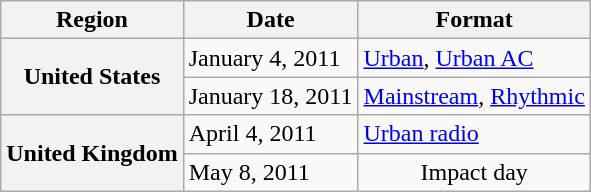<table class="wikitable plainrowheaders">
<tr>
<th scope="col">Region</th>
<th>Date</th>
<th>Format</th>
</tr>
<tr>
<th scope="row" rowspan="2">United States</th>
<td>January 4, 2011</td>
<td><a href='#'>Urban</a>, <a href='#'>Urban AC</a></td>
</tr>
<tr>
<td>January 18, 2011</td>
<td><a href='#'>Mainstream</a>, <a href='#'>Rhythmic</a></td>
</tr>
<tr>
<th scope="row" rowspan="2">United Kingdom</th>
<td>April 4, 2011</td>
<td><a href='#'>Urban radio</a></td>
</tr>
<tr>
<td>May 8, 2011</td>
<td style="text-align:center;">Impact day</td>
</tr>
</table>
